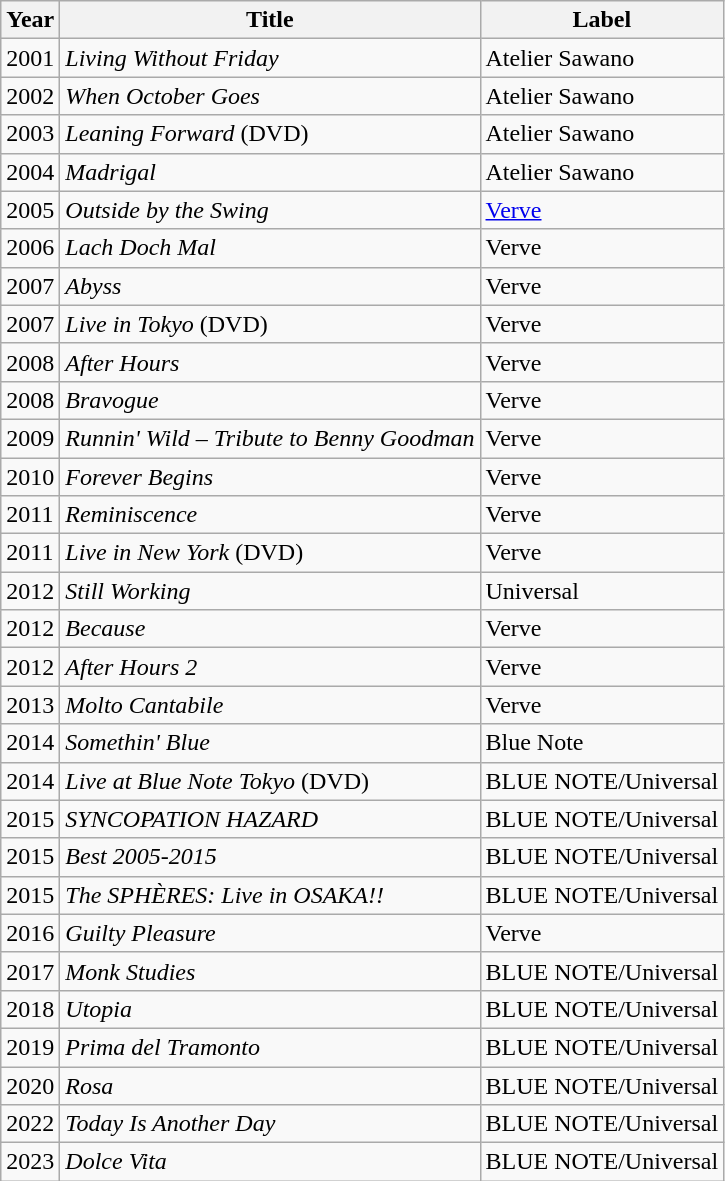<table class="wikitable sortable">
<tr>
<th>Year</th>
<th>Title</th>
<th>Label</th>
</tr>
<tr>
<td>2001</td>
<td><em>Living Without Friday</em></td>
<td>Atelier Sawano</td>
</tr>
<tr>
<td>2002</td>
<td><em>When October Goes</em></td>
<td>Atelier Sawano</td>
</tr>
<tr>
<td>2003</td>
<td><em>Leaning Forward</em> (DVD)</td>
<td>Atelier Sawano</td>
</tr>
<tr>
<td>2004</td>
<td><em>Madrigal</em></td>
<td>Atelier Sawano</td>
</tr>
<tr>
<td>2005</td>
<td><em>Outside by the Swing</em></td>
<td><a href='#'>Verve</a></td>
</tr>
<tr>
<td>2006</td>
<td><em>Lach Doch Mal</em></td>
<td>Verve</td>
</tr>
<tr>
<td>2007</td>
<td><em>Abyss</em></td>
<td>Verve</td>
</tr>
<tr>
<td>2007</td>
<td><em>Live in Tokyo</em> (DVD)</td>
<td>Verve</td>
</tr>
<tr>
<td>2008</td>
<td><em>After Hours</em></td>
<td>Verve</td>
</tr>
<tr>
<td>2008</td>
<td><em>Bravogue</em></td>
<td>Verve</td>
</tr>
<tr>
<td>2009</td>
<td><em>Runnin' Wild – Tribute to Benny Goodman</em></td>
<td>Verve</td>
</tr>
<tr>
<td>2010</td>
<td><em>Forever Begins</em></td>
<td>Verve</td>
</tr>
<tr>
<td>2011</td>
<td><em>Reminiscence</em></td>
<td>Verve</td>
</tr>
<tr>
<td>2011</td>
<td><em>Live in New York</em> (DVD)</td>
<td>Verve</td>
</tr>
<tr>
<td>2012</td>
<td><em>Still Working</em></td>
<td>Universal</td>
</tr>
<tr>
<td>2012</td>
<td><em>Because</em></td>
<td>Verve</td>
</tr>
<tr>
<td>2012</td>
<td><em>After Hours 2</em></td>
<td>Verve</td>
</tr>
<tr>
<td>2013</td>
<td><em>Molto Cantabile</em></td>
<td>Verve</td>
</tr>
<tr>
<td>2014</td>
<td><em>Somethin' Blue</em></td>
<td Blue Note Records>Blue Note</td>
</tr>
<tr>
<td>2014</td>
<td><em>Live at Blue Note Tokyo</em> (DVD)</td>
<td>BLUE NOTE/Universal</td>
</tr>
<tr>
<td>2015</td>
<td><em>SYNCOPATION HAZARD</em></td>
<td>BLUE NOTE/Universal</td>
</tr>
<tr>
<td>2015</td>
<td><em>Best 2005-2015</em></td>
<td>BLUE NOTE/Universal</td>
</tr>
<tr>
<td>2015</td>
<td><em>The SPHÈRES: Live in OSAKA!!</em></td>
<td>BLUE NOTE/Universal</td>
</tr>
<tr>
<td>2016</td>
<td><em>Guilty Pleasure</em></td>
<td>Verve</td>
</tr>
<tr>
<td>2017</td>
<td><em>Monk Studies</em></td>
<td>BLUE NOTE/Universal</td>
</tr>
<tr>
<td>2018</td>
<td><em>Utopia</em></td>
<td>BLUE NOTE/Universal</td>
</tr>
<tr>
<td>2019</td>
<td><em>Prima del Tramonto</em></td>
<td>BLUE NOTE/Universal</td>
</tr>
<tr>
<td>2020</td>
<td><em>Rosa</em></td>
<td>BLUE NOTE/Universal</td>
</tr>
<tr>
<td>2022</td>
<td><em>Today Is Another Day</em></td>
<td>BLUE NOTE/Universal</td>
</tr>
<tr>
<td>2023</td>
<td><em>Dolce Vita</em></td>
<td>BLUE NOTE/Universal</td>
</tr>
</table>
